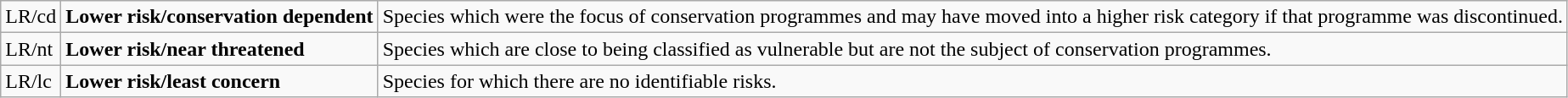<table class="wikitable" style="text-align:left">
<tr>
<td>LR/cd</td>
<td><strong>Lower risk/conservation dependent</strong></td>
<td>Species which were the focus of conservation programmes and may have moved into a higher risk category if that programme was discontinued.</td>
</tr>
<tr>
<td>LR/nt</td>
<td><strong>Lower risk/near threatened</strong></td>
<td>Species which are close to being classified as vulnerable but are not the subject of conservation programmes.</td>
</tr>
<tr>
<td>LR/lc</td>
<td><strong>Lower risk/least concern</strong></td>
<td>Species for which there are no identifiable risks.</td>
</tr>
</table>
